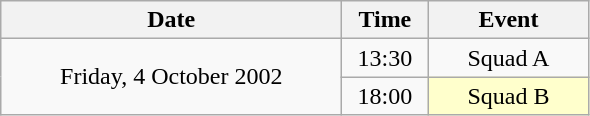<table class = "wikitable" style="text-align:center;">
<tr>
<th width=220>Date</th>
<th width=50>Time</th>
<th width=100>Event</th>
</tr>
<tr>
<td rowspan=2>Friday, 4 October 2002</td>
<td>13:30</td>
<td>Squad A</td>
</tr>
<tr>
<td>18:00</td>
<td bgcolor=ffffcc>Squad B</td>
</tr>
</table>
